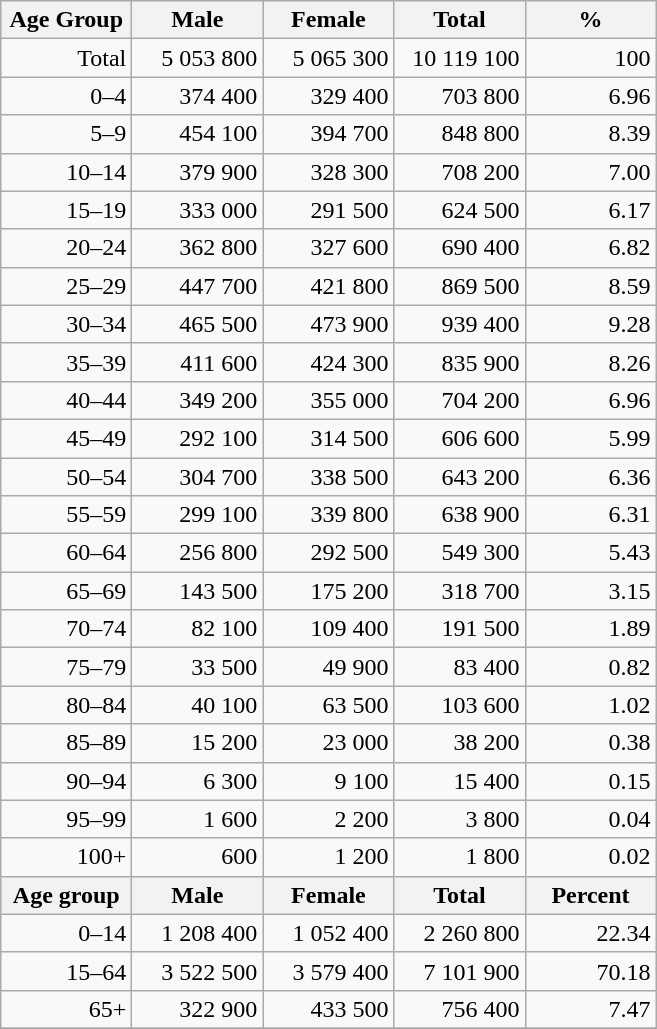<table class="wikitable">
<tr>
<th width="80pt">Age Group</th>
<th width="80pt">Male</th>
<th width="80pt">Female</th>
<th width="80pt">Total</th>
<th width="80pt">%</th>
</tr>
<tr>
<td align="right">Total</td>
<td align="right">5 053 800</td>
<td align="right">5 065 300</td>
<td align="right">10 119 100</td>
<td align="right">100</td>
</tr>
<tr>
<td align="right">0–4</td>
<td align="right">374 400</td>
<td align="right">329 400</td>
<td align="right">703 800</td>
<td align="right">6.96</td>
</tr>
<tr>
<td align="right">5–9</td>
<td align="right">454 100</td>
<td align="right">394 700</td>
<td align="right">848 800</td>
<td align="right">8.39</td>
</tr>
<tr>
<td align="right">10–14</td>
<td align="right">379 900</td>
<td align="right">328 300</td>
<td align="right">708 200</td>
<td align="right">7.00</td>
</tr>
<tr>
<td align="right">15–19</td>
<td align="right">333 000</td>
<td align="right">291 500</td>
<td align="right">624 500</td>
<td align="right">6.17</td>
</tr>
<tr>
<td align="right">20–24</td>
<td align="right">362 800</td>
<td align="right">327 600</td>
<td align="right">690 400</td>
<td align="right">6.82</td>
</tr>
<tr>
<td align="right">25–29</td>
<td align="right">447 700</td>
<td align="right">421 800</td>
<td align="right">869 500</td>
<td align="right">8.59</td>
</tr>
<tr>
<td align="right">30–34</td>
<td align="right">465 500</td>
<td align="right">473 900</td>
<td align="right">939 400</td>
<td align="right">9.28</td>
</tr>
<tr>
<td align="right">35–39</td>
<td align="right">411 600</td>
<td align="right">424 300</td>
<td align="right">835 900</td>
<td align="right">8.26</td>
</tr>
<tr>
<td align="right">40–44</td>
<td align="right">349 200</td>
<td align="right">355 000</td>
<td align="right">704 200</td>
<td align="right">6.96</td>
</tr>
<tr>
<td align="right">45–49</td>
<td align="right">292 100</td>
<td align="right">314 500</td>
<td align="right">606 600</td>
<td align="right">5.99</td>
</tr>
<tr>
<td align="right">50–54</td>
<td align="right">304 700</td>
<td align="right">338 500</td>
<td align="right">643 200</td>
<td align="right">6.36</td>
</tr>
<tr>
<td align="right">55–59</td>
<td align="right">299 100</td>
<td align="right">339 800</td>
<td align="right">638 900</td>
<td align="right">6.31</td>
</tr>
<tr>
<td align="right">60–64</td>
<td align="right">256 800</td>
<td align="right">292 500</td>
<td align="right">549 300</td>
<td align="right">5.43</td>
</tr>
<tr>
<td align="right">65–69</td>
<td align="right">143 500</td>
<td align="right">175 200</td>
<td align="right">318 700</td>
<td align="right">3.15</td>
</tr>
<tr>
<td align="right">70–74</td>
<td align="right">82 100</td>
<td align="right">109 400</td>
<td align="right">191 500</td>
<td align="right">1.89</td>
</tr>
<tr>
<td align="right">75–79</td>
<td align="right">33 500</td>
<td align="right">49 900</td>
<td align="right">83 400</td>
<td align="right">0.82</td>
</tr>
<tr>
<td align="right">80–84</td>
<td align="right">40 100</td>
<td align="right">63 500</td>
<td align="right">103 600</td>
<td align="right">1.02</td>
</tr>
<tr>
<td align="right">85–89</td>
<td align="right">15 200</td>
<td align="right">23 000</td>
<td align="right">38 200</td>
<td align="right">0.38</td>
</tr>
<tr>
<td align="right">90–94</td>
<td align="right">6 300</td>
<td align="right">9 100</td>
<td align="right">15 400</td>
<td align="right">0.15</td>
</tr>
<tr>
<td align="right">95–99</td>
<td align="right">1 600</td>
<td align="right">2 200</td>
<td align="right">3 800</td>
<td align="right">0.04</td>
</tr>
<tr>
<td align="right">100+</td>
<td align="right">600</td>
<td align="right">1 200</td>
<td align="right">1 800</td>
<td align="right">0.02</td>
</tr>
<tr>
<th width="50">Age group</th>
<th width="80pt">Male</th>
<th width="80">Female</th>
<th width="80">Total</th>
<th width="50">Percent</th>
</tr>
<tr>
<td align="right">0–14</td>
<td align="right">1 208 400</td>
<td align="right">1 052 400</td>
<td align="right">2 260 800</td>
<td align="right">22.34</td>
</tr>
<tr>
<td align="right">15–64</td>
<td align="right">3 522 500</td>
<td align="right">3 579 400</td>
<td align="right">7 101 900</td>
<td align="right">70.18</td>
</tr>
<tr>
<td align="right">65+</td>
<td align="right">322 900</td>
<td align="right">433 500</td>
<td align="right">756 400</td>
<td align="right">7.47</td>
</tr>
<tr>
</tr>
</table>
